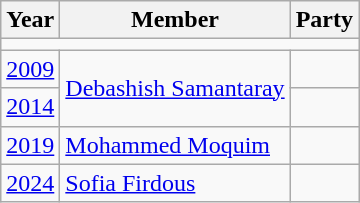<table class="wikitable">
<tr>
<th>Year</th>
<th>Member</th>
<th colspan="2">Party</th>
</tr>
<tr>
<td colspan="4"></td>
</tr>
<tr>
<td><a href='#'>2009</a></td>
<td rowspan="2"><a href='#'>Debashish Samantaray</a></td>
<td></td>
</tr>
<tr>
<td><a href='#'>2014</a></td>
</tr>
<tr>
<td><a href='#'>2019</a></td>
<td><a href='#'>Mohammed Moquim</a></td>
<td></td>
</tr>
<tr>
<td><a href='#'>2024</a></td>
<td><a href='#'>Sofia Firdous</a></td>
</tr>
</table>
